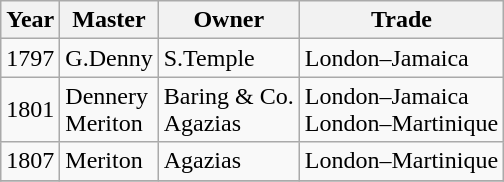<table class="sortable wikitable">
<tr>
<th>Year</th>
<th>Master</th>
<th>Owner</th>
<th>Trade</th>
</tr>
<tr>
<td>1797</td>
<td>G.Denny</td>
<td>S.Temple</td>
<td>London–Jamaica</td>
</tr>
<tr>
<td>1801<br></td>
<td>Dennery<br>Meriton</td>
<td>Baring & Co.<br>Agazias</td>
<td>London–Jamaica<br>London–Martinique</td>
</tr>
<tr>
<td>1807</td>
<td>Meriton</td>
<td>Agazias</td>
<td>London–Martinique</td>
</tr>
<tr>
</tr>
</table>
